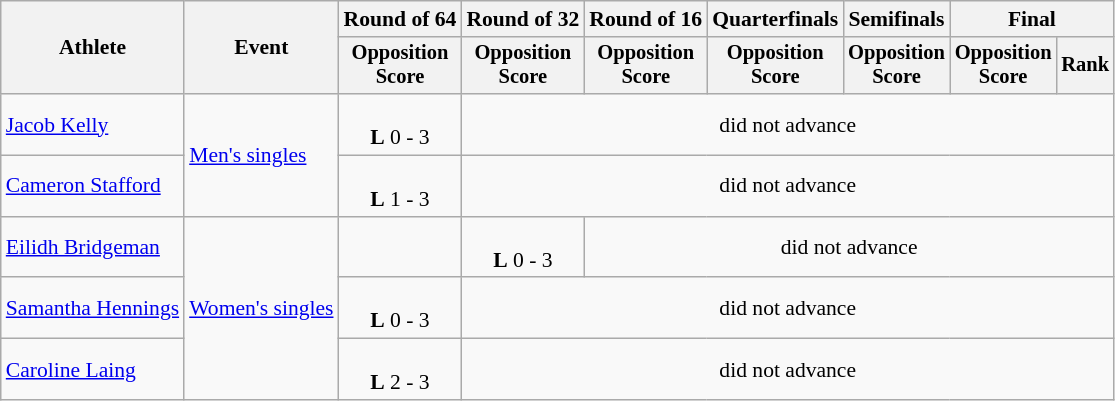<table class=wikitable style="font-size:90%">
<tr>
<th rowspan=2>Athlete</th>
<th rowspan=2>Event</th>
<th>Round of 64</th>
<th>Round of 32</th>
<th>Round of 16</th>
<th>Quarterfinals</th>
<th>Semifinals</th>
<th colspan=2>Final</th>
</tr>
<tr style="font-size:95%">
<th>Opposition<br>Score</th>
<th>Opposition<br>Score</th>
<th>Opposition<br>Score</th>
<th>Opposition<br>Score</th>
<th>Opposition<br>Score</th>
<th>Opposition<br>Score</th>
<th>Rank</th>
</tr>
<tr align=center>
<td align=left><a href='#'>Jacob Kelly</a></td>
<td align=left rowspan=2><a href='#'>Men's singles</a></td>
<td><br><strong>L</strong> 0 - 3</td>
<td colspan=6>did not advance</td>
</tr>
<tr align=center>
<td align=left><a href='#'>Cameron Stafford</a></td>
<td><br><strong>L</strong> 1 - 3</td>
<td colspan=6>did not advance</td>
</tr>
<tr align=center>
<td align=left><a href='#'>Eilidh Bridgeman</a></td>
<td align=left rowspan=3><a href='#'>Women's singles</a></td>
<td></td>
<td><br><strong>L</strong> 0 - 3</td>
<td colspan=5>did not advance</td>
</tr>
<tr align=center>
<td align=left><a href='#'>Samantha Hennings</a></td>
<td><br><strong>L</strong> 0 - 3</td>
<td colspan=6>did not advance</td>
</tr>
<tr align=center>
<td align=left><a href='#'>Caroline Laing</a></td>
<td><br><strong>L</strong> 2 - 3</td>
<td colspan=6>did not advance</td>
</tr>
</table>
